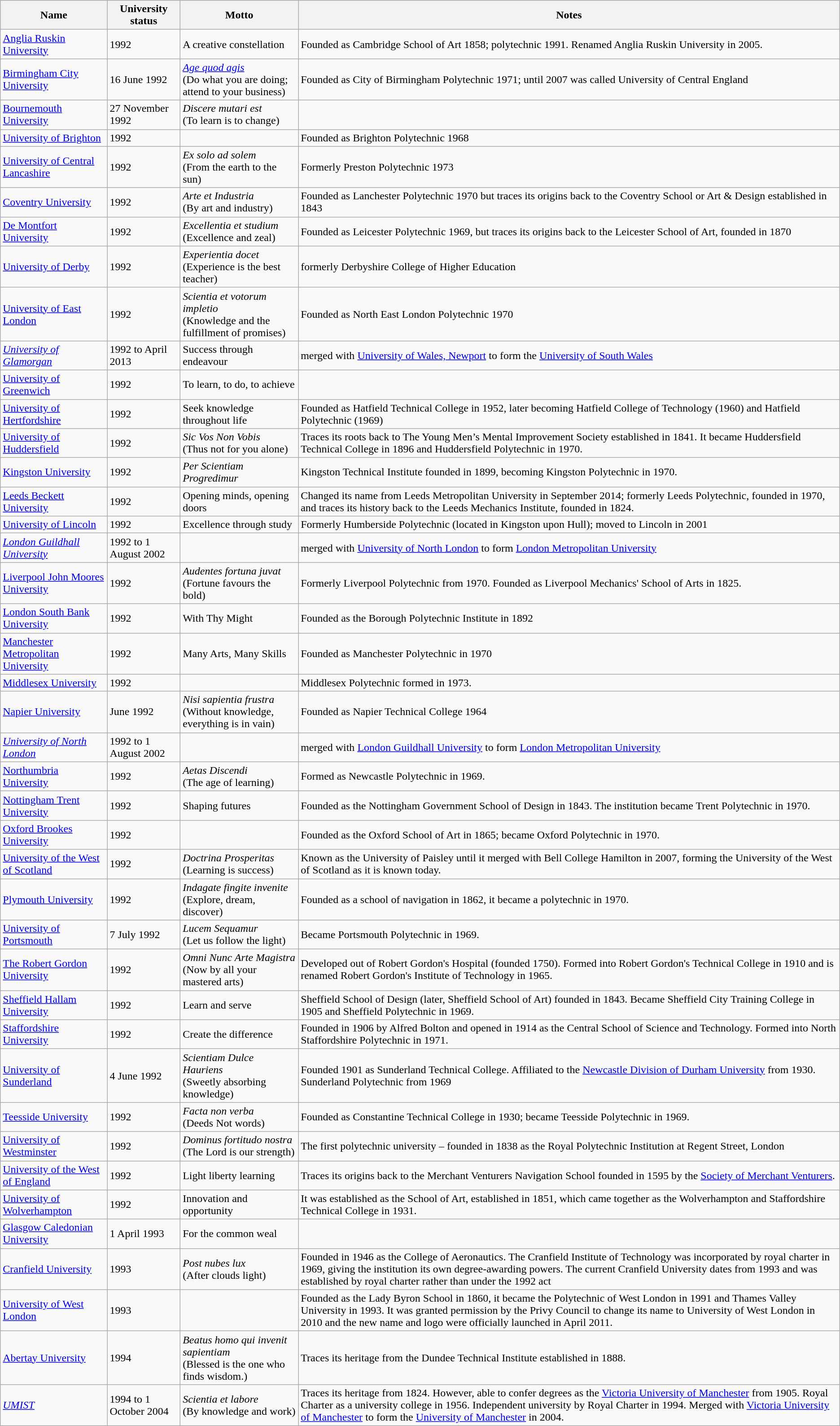<table class="wikitable sortable">
<tr>
<th>Name</th>
<th>University status</th>
<th>Motto</th>
<th>Notes</th>
</tr>
<tr>
<td><a href='#'>Anglia Ruskin University</a></td>
<td>1992</td>
<td>A creative constellation</td>
<td>Founded as Cambridge School of Art 1858; polytechnic 1991. Renamed Anglia Ruskin University in 2005.</td>
</tr>
<tr>
<td><a href='#'>Birmingham City University</a></td>
<td>16 June 1992</td>
<td><em><a href='#'>Age quod agis</a></em><br>(Do what you are doing; attend to your business)</td>
<td>Founded as City of Birmingham Polytechnic 1971; until 2007 was called University of Central England</td>
</tr>
<tr>
<td><a href='#'>Bournemouth University</a></td>
<td>27 November 1992</td>
<td><em>Discere mutari est</em><br>(To learn is to change)</td>
<td></td>
</tr>
<tr>
<td><a href='#'>University of Brighton</a></td>
<td>1992</td>
<td></td>
<td>Founded as Brighton Polytechnic 1968</td>
</tr>
<tr>
<td><a href='#'>University of Central Lancashire</a></td>
<td>1992</td>
<td><em>Ex solo ad solem</em><br>(From the earth to the sun)</td>
<td>Formerly Preston Polytechnic 1973</td>
</tr>
<tr>
<td><a href='#'>Coventry University</a></td>
<td>1992</td>
<td><em>Arte et Industria</em><br>(By art and industry)</td>
<td>Founded as Lanchester Polytechnic 1970 but traces its origins back to the Coventry School or Art & Design established in 1843</td>
</tr>
<tr>
<td><a href='#'>De Montfort University</a></td>
<td>1992</td>
<td><em>Excellentia et studium</em><br>(Excellence and zeal)</td>
<td>Founded as Leicester Polytechnic 1969, but traces its origins back to the Leicester School of Art, founded in 1870</td>
</tr>
<tr>
<td><a href='#'>University of Derby</a></td>
<td>1992</td>
<td><em>Experientia docet</em><br>(Experience is the best teacher)</td>
<td>formerly Derbyshire College of Higher Education</td>
</tr>
<tr>
<td><a href='#'>University of East London</a></td>
<td>1992</td>
<td><em>Scientia et votorum impletio</em><br>(Knowledge and the fulfillment of promises)</td>
<td>Founded as North East London Polytechnic 1970</td>
</tr>
<tr>
<td><em><a href='#'>University of Glamorgan</a></em></td>
<td>1992 to April 2013</td>
<td>Success through endeavour</td>
<td>merged with <a href='#'>University of Wales, Newport</a> to form the <a href='#'>University of South Wales</a></td>
</tr>
<tr>
<td><a href='#'>University of Greenwich</a></td>
<td>1992</td>
<td>To learn, to do, to achieve</td>
<td></td>
</tr>
<tr>
<td><a href='#'>University of Hertfordshire</a></td>
<td>1992</td>
<td>Seek knowledge throughout life</td>
<td>Founded as Hatfield Technical College in 1952, later becoming Hatfield College of Technology (1960) and Hatfield Polytechnic (1969)</td>
</tr>
<tr>
<td><a href='#'>University of Huddersfield</a></td>
<td>1992</td>
<td><em>Sic Vos Non Vobis</em><br>(Thus not for you alone)</td>
<td>Traces its roots back to The Young Men’s Mental Improvement Society established in 1841. It became Huddersfield Technical College in 1896 and Huddersfield Polytechnic in 1970.</td>
</tr>
<tr>
<td><a href='#'>Kingston University</a></td>
<td>1992</td>
<td><em>Per Scientiam Progredimur</em></td>
<td>Kingston Technical Institute founded in 1899, becoming Kingston Polytechnic in 1970.</td>
</tr>
<tr>
<td><a href='#'>Leeds Beckett University</a></td>
<td>1992</td>
<td>Opening minds, opening doors</td>
<td>Changed its name from Leeds Metropolitan University in September 2014; formerly Leeds Polytechnic, founded in 1970, and traces its history back to the Leeds Mechanics Institute, founded in 1824.</td>
</tr>
<tr>
<td><a href='#'>University of Lincoln</a></td>
<td>1992</td>
<td>Excellence through study</td>
<td>Formerly Humberside Polytechnic (located in Kingston upon Hull); moved to Lincoln in 2001</td>
</tr>
<tr>
<td><em><a href='#'>London Guildhall University</a></em></td>
<td>1992 to 1 August 2002</td>
<td></td>
<td>merged with <a href='#'>University of North London</a> to form <a href='#'>London Metropolitan University</a></td>
</tr>
<tr>
<td><a href='#'>Liverpool John Moores University</a></td>
<td>1992</td>
<td><em>Audentes fortuna juvat</em><br>(Fortune favours the bold)</td>
<td>Formerly Liverpool Polytechnic from 1970. Founded as Liverpool Mechanics' School of Arts in 1825.</td>
</tr>
<tr>
<td><a href='#'>London South Bank University</a></td>
<td>1992</td>
<td>With Thy Might</td>
<td>Founded as the Borough Polytechnic Institute in 1892</td>
</tr>
<tr>
<td><a href='#'>Manchester Metropolitan University</a></td>
<td>1992</td>
<td>Many Arts, Many Skills</td>
<td>Founded as Manchester Polytechnic in 1970</td>
</tr>
<tr>
<td><a href='#'>Middlesex University</a></td>
<td>1992</td>
<td></td>
<td>Middlesex Polytechnic formed in 1973.</td>
</tr>
<tr>
<td><a href='#'>Napier University</a></td>
<td>June 1992</td>
<td><em>Nisi sapientia frustra</em><br>(Without knowledge, everything is in vain)</td>
<td>Founded as Napier Technical College 1964</td>
</tr>
<tr>
<td><em><a href='#'>University of North London</a></em></td>
<td>1992 to 1 August 2002</td>
<td></td>
<td>merged with <a href='#'>London Guildhall University</a> to form <a href='#'>London Metropolitan University</a></td>
</tr>
<tr>
<td><a href='#'>Northumbria University</a></td>
<td>1992</td>
<td><em>Aetas Discendi</em><br>(The age of learning)</td>
<td>Formed as Newcastle Polytechnic in 1969.</td>
</tr>
<tr>
<td><a href='#'>Nottingham Trent University</a></td>
<td>1992</td>
<td>Shaping futures</td>
<td>Founded as the Nottingham Government School of Design in 1843. The institution became Trent Polytechnic in 1970.</td>
</tr>
<tr>
<td><a href='#'>Oxford Brookes University</a></td>
<td>1992</td>
<td></td>
<td>Founded as the Oxford School of Art in 1865; became Oxford Polytechnic in 1970.</td>
</tr>
<tr>
<td><a href='#'>University of the West of Scotland</a></td>
<td>1992</td>
<td><em>Doctrina Prosperitas</em><br>(Learning is success)</td>
<td>Known as the University of Paisley until it merged with Bell College Hamilton in 2007, forming the University of the West of Scotland as it is known today.</td>
</tr>
<tr>
<td><a href='#'>Plymouth University</a></td>
<td>1992</td>
<td><em>Indagate fingite invenite</em><br>(Explore, dream, discover)</td>
<td>Founded as a school of navigation in 1862, it became a polytechnic in 1970.</td>
</tr>
<tr>
<td><a href='#'>University of Portsmouth</a></td>
<td>7 July 1992</td>
<td><em>Lucem Sequamur</em><br>(Let us follow the light)</td>
<td>Became Portsmouth Polytechnic in 1969.</td>
</tr>
<tr>
<td><a href='#'>The Robert Gordon University</a></td>
<td>1992</td>
<td><em>Omni Nunc Arte Magistra</em><br>(Now by all your mastered arts)</td>
<td>Developed out of Robert Gordon's Hospital (founded 1750). Formed into Robert Gordon's Technical College in 1910 and is renamed Robert Gordon's Institute of Technology in 1965.</td>
</tr>
<tr>
<td><a href='#'>Sheffield Hallam University</a></td>
<td>1992</td>
<td>Learn and serve</td>
<td>Sheffield School of Design (later, Sheffield School of Art) founded in 1843. Became Sheffield City Training College in 1905 and Sheffield Polytechnic in 1969.</td>
</tr>
<tr>
<td><a href='#'>Staffordshire University</a></td>
<td>1992</td>
<td>Create the difference</td>
<td>Founded in 1906 by Alfred Bolton and opened in 1914 as the Central School of Science and Technology. Formed into North Staffordshire Polytechnic in 1971.</td>
</tr>
<tr>
<td><a href='#'>University of Sunderland</a></td>
<td>4 June 1992</td>
<td><em>Scientiam Dulce Hauriens</em><br>(Sweetly absorbing knowledge)</td>
<td>Founded 1901 as Sunderland Technical College. Affiliated to the <a href='#'>Newcastle Division of Durham University</a> from 1930. Sunderland Polytechnic from 1969</td>
</tr>
<tr>
<td><a href='#'>Teesside University</a></td>
<td>1992</td>
<td><em>Facta non verba</em><br>(Deeds Not words)</td>
<td>Founded as Constantine Technical College in 1930; became Teesside Polytechnic in 1969.</td>
</tr>
<tr>
<td><a href='#'>University of Westminster</a></td>
<td>1992</td>
<td><em>Dominus fortitudo nostra</em><br>(The Lord is our strength)</td>
<td>The first polytechnic university – founded in 1838 as the Royal Polytechnic Institution at Regent Street, London</td>
</tr>
<tr>
<td><a href='#'>University of the West of England</a></td>
<td>1992</td>
<td>Light liberty learning</td>
<td>Traces its origins back to the Merchant Venturers Navigation School founded in 1595 by the <a href='#'>Society of Merchant Venturers</a>.</td>
</tr>
<tr>
<td><a href='#'>University of Wolverhampton</a></td>
<td>1992</td>
<td>Innovation and opportunity</td>
<td>It was established as the School of Art, established in 1851, which came together as the Wolverhampton and Staffordshire Technical College in 1931.</td>
</tr>
<tr>
<td><a href='#'>Glasgow Caledonian University</a></td>
<td>1 April 1993</td>
<td>For the common weal</td>
<td></td>
</tr>
<tr>
<td><a href='#'>Cranfield University</a></td>
<td>1993</td>
<td><em>Post nubes lux</em><br>(After clouds light)</td>
<td>Founded in 1946 as the College of Aeronautics. The Cranfield Institute of Technology was incorporated by royal charter in 1969, giving the institution its own degree-awarding powers. The current Cranfield University dates from 1993 and was established by royal charter rather than under the 1992 act</td>
</tr>
<tr>
<td><a href='#'>University of West London</a></td>
<td>1993</td>
<td></td>
<td>Founded as the Lady Byron School in 1860, it became the Polytechnic of West London in 1991 and Thames Valley University in 1993. It was granted permission by the Privy Council to change its name to University of West London in 2010 and the new name and logo were officially launched in April 2011.</td>
</tr>
<tr>
<td><a href='#'>Abertay University</a></td>
<td>1994</td>
<td><em>Beatus homo qui invenit sapientiam</em><br>(Blessed is the one who finds wisdom.)</td>
<td>Traces its heritage from the Dundee Technical Institute established in 1888.</td>
</tr>
<tr>
<td><em><a href='#'>UMIST</a></em></td>
<td>1994 to 1 October 2004</td>
<td><em>Scientia et labore</em><br>(By knowledge and work)</td>
<td>Traces its heritage from 1824. However, able to confer degrees as the  <a href='#'>Victoria University of Manchester</a> from 1905. Royal Charter as a university college in 1956. Independent university by Royal Charter in 1994. Merged with <a href='#'>Victoria University of Manchester</a> to form the <a href='#'>University of Manchester</a> in 2004.</td>
</tr>
</table>
